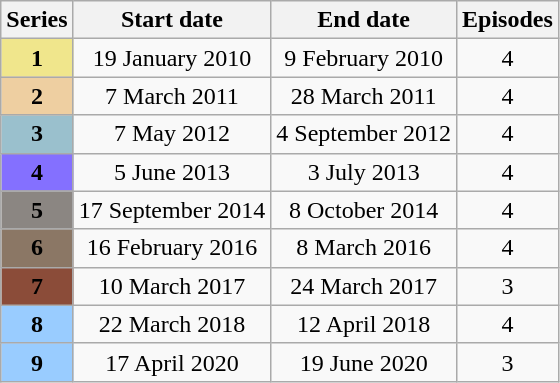<table class="wikitable" style="text-align:center;">
<tr>
<th>Series</th>
<th>Start date</th>
<th>End date</th>
<th>Episodes</th>
</tr>
<tr>
<td style="background:#F0E68C;"><strong>1</strong></td>
<td>19 January 2010</td>
<td>9 February 2010</td>
<td>4</td>
</tr>
<tr>
<td style="background:#EECFA1;"><strong>2</strong></td>
<td>7 March 2011</td>
<td>28 March 2011</td>
<td>4</td>
</tr>
<tr>
<td style="background:#9AC0CD;"><strong>3</strong></td>
<td>7 May 2012</td>
<td>4 September 2012</td>
<td>4</td>
</tr>
<tr>
<td style="background:#8470FF;"><strong>4</strong></td>
<td>5 June 2013</td>
<td>3 July 2013</td>
<td>4</td>
</tr>
<tr>
<td style="background:#8B8682;"><strong>5</strong></td>
<td>17 September 2014</td>
<td>8 October 2014</td>
<td>4</td>
</tr>
<tr>
<td style="background:#8B7765;"><strong>6</strong></td>
<td>16 February 2016</td>
<td>8 March 2016</td>
<td>4</td>
</tr>
<tr>
<td style="background:#8B4C39;"><strong>7</strong></td>
<td>10 March 2017</td>
<td>24 March 2017</td>
<td>3</td>
</tr>
<tr>
<td style="background:#99CCFF;"><strong>8</strong></td>
<td>22 March 2018</td>
<td>12 April 2018</td>
<td>4</td>
</tr>
<tr>
<td style="background:#99CCFF;"><strong>9</strong></td>
<td>17 April 2020</td>
<td>19 June 2020</td>
<td>3</td>
</tr>
</table>
